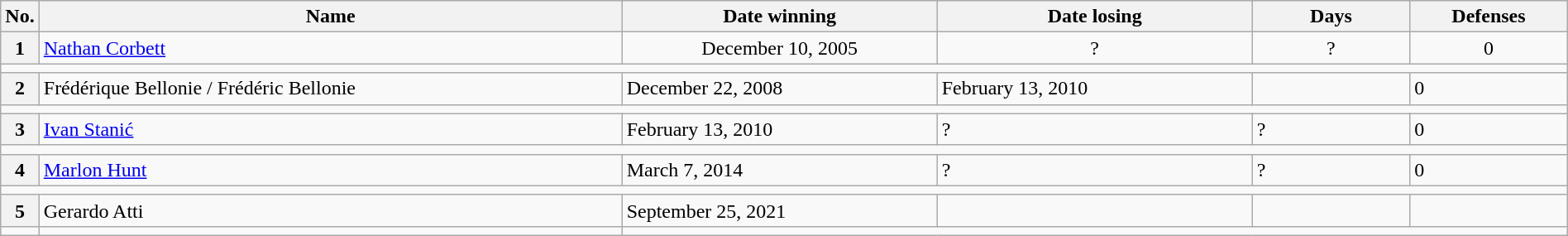<table class="wikitable" width=100%>
<tr>
<th style="width:1%;">No.</th>
<th style="width:37%;">Name</th>
<th style="width:20%;">Date winning</th>
<th style="width:20%;">Date losing</th>
<th data-sort-type="number" style="width:10%;">Days</th>
<th data-sort-type="number" style="width:10%;">Defenses</th>
</tr>
<tr align=center>
<th>1</th>
<td align=left> <a href='#'>Nathan Corbett</a></td>
<td>December 10, 2005</td>
<td>?</td>
<td>?</td>
<td>0</td>
</tr>
<tr>
<td colspan="6"></td>
</tr>
<tr>
<th>2</th>
<td align=left> Frédérique Bellonie / Frédéric Bellonie</td>
<td>December 22, 2008</td>
<td>February 13, 2010</td>
<td></td>
<td>0</td>
</tr>
<tr>
<td colspan="6"></td>
</tr>
<tr>
<th>3</th>
<td align=left> <a href='#'>Ivan Stanić</a></td>
<td>February 13, 2010</td>
<td>?</td>
<td>?</td>
<td>0</td>
</tr>
<tr>
<td colspan="6"></td>
</tr>
<tr>
<th>4</th>
<td align=left> <a href='#'>Marlon Hunt</a></td>
<td>March 7, 2014</td>
<td>?</td>
<td>?</td>
<td>0</td>
</tr>
<tr>
<td colspan="6"></td>
</tr>
<tr>
<th>5</th>
<td align=left> Gerardo Atti</td>
<td>September 25, 2021</td>
<td></td>
<td></td>
<td></td>
</tr>
<tr>
<td></td>
<td></td>
</tr>
</table>
